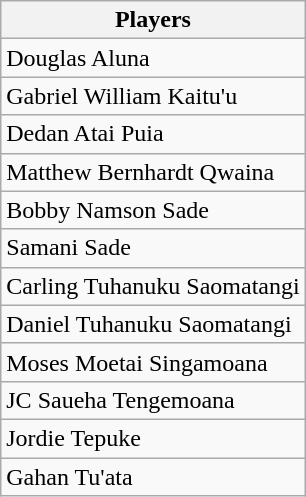<table class="wikitable">
<tr>
<th>Players</th>
</tr>
<tr>
<td>Douglas Aluna</td>
</tr>
<tr>
<td>Gabriel William Kaitu'u</td>
</tr>
<tr>
<td>Dedan Atai Puia</td>
</tr>
<tr>
<td>Matthew Bernhardt Qwaina</td>
</tr>
<tr>
<td>Bobby Namson Sade</td>
</tr>
<tr>
<td>Samani Sade</td>
</tr>
<tr>
<td>Carling Tuhanuku Saomatangi</td>
</tr>
<tr>
<td>Daniel Tuhanuku Saomatangi</td>
</tr>
<tr>
<td>Moses Moetai Singamoana</td>
</tr>
<tr>
<td>JC Saueha Tengemoana</td>
</tr>
<tr>
<td>Jordie Tepuke</td>
</tr>
<tr>
<td>Gahan Tu'ata</td>
</tr>
</table>
